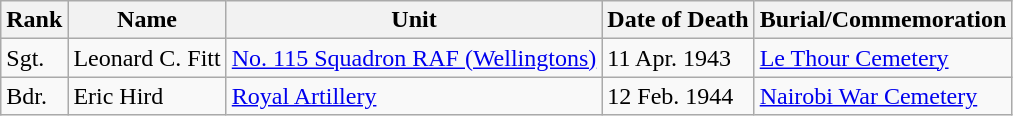<table class="wikitable">
<tr>
<th>Rank</th>
<th>Name</th>
<th>Unit</th>
<th>Date of Death</th>
<th>Burial/Commemoration</th>
</tr>
<tr>
<td>Sgt.</td>
<td>Leonard C. Fitt</td>
<td><a href='#'>No. 115 Squadron RAF (Wellingtons)</a></td>
<td>11 Apr. 1943</td>
<td><a href='#'>Le Thour Cemetery</a></td>
</tr>
<tr>
<td>Bdr.</td>
<td>Eric Hird</td>
<td><a href='#'>Royal Artillery</a></td>
<td>12 Feb. 1944</td>
<td><a href='#'>Nairobi War Cemetery</a></td>
</tr>
</table>
